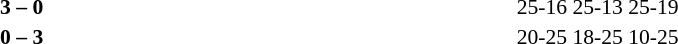<table style="width:100%;" cellspacing="1">
<tr>
<th width=20%></th>
<th width=12%></th>
<th width=20%></th>
<th width=33%></th>
<td></td>
</tr>
<tr style=font-size:90%>
<td align=right><strong></strong></td>
<td align=center><strong>3 – 0</strong></td>
<td></td>
<td>25-16 25-13 25-19</td>
<td></td>
</tr>
<tr style=font-size:90%>
<td align=right></td>
<td align=center><strong>0 – 3</strong></td>
<td><strong></strong></td>
<td>20-25 18-25 10-25</td>
</tr>
</table>
